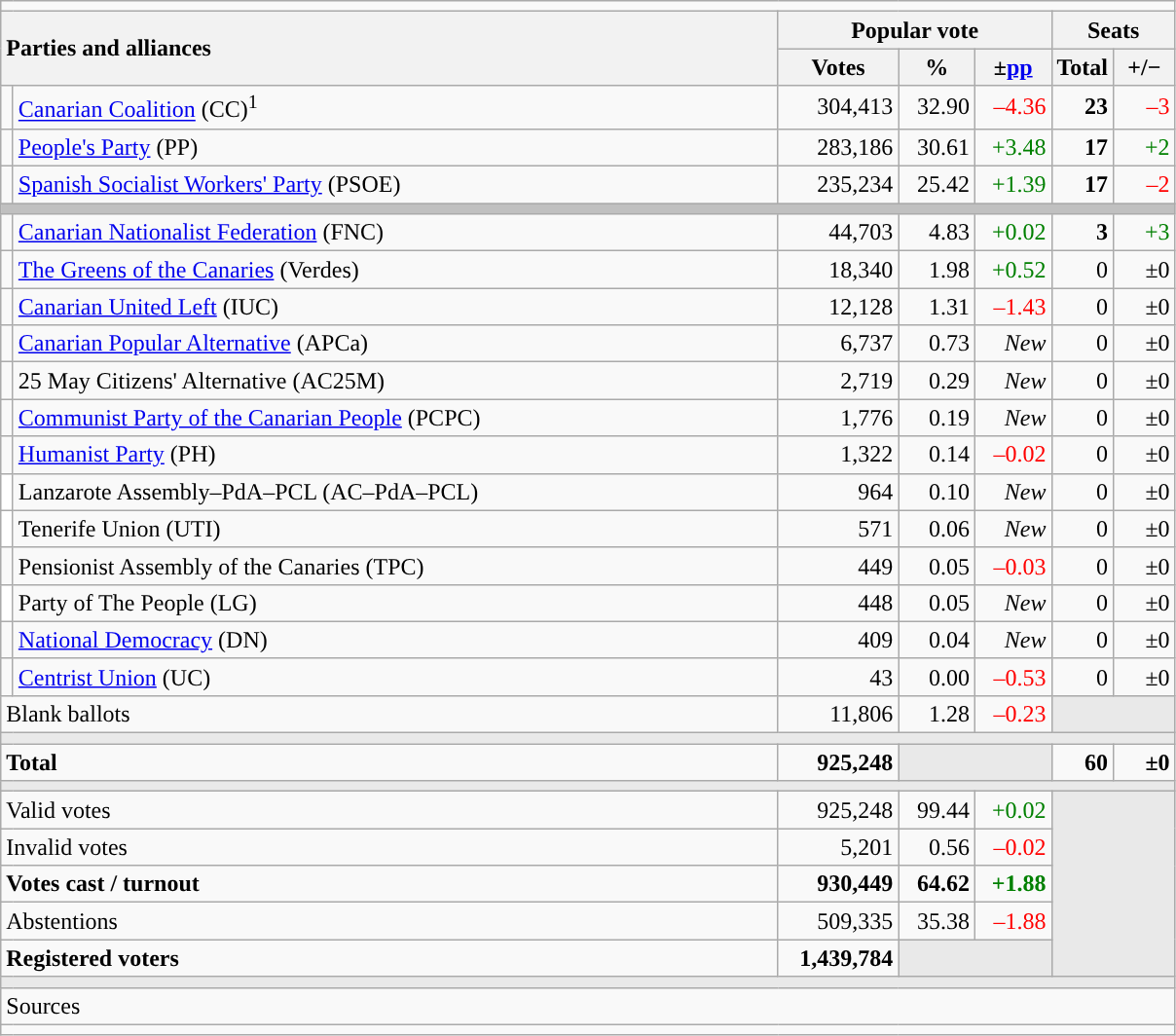<table class="wikitable" style="text-align:right;">
<tr>
<td colspan="7"></td>
</tr>
<tr>
<th style="text-align:left;" rowspan="2" colspan="2" width="525">Parties and alliances</th>
<th colspan="3">Popular vote</th>
<th colspan="2">Seats</th>
</tr>
<tr>
<th width="75">Votes</th>
<th width="45">%</th>
<th width="45">±<a href='#'>pp</a></th>
<th width="35">Total</th>
<th width="35">+/−</th>
</tr>
<tr>
<td width="1" style="color:inherit;background:"></td>
<td align="left"><a href='#'>Canarian Coalition</a> (CC)<sup>1</sup></td>
<td>304,413</td>
<td>32.90</td>
<td style="color:red;">–4.36</td>
<td><strong>23</strong></td>
<td style="color:red;">–3</td>
</tr>
<tr>
<td style="color:inherit;background:"></td>
<td align="left"><a href='#'>People's Party</a> (PP)</td>
<td>283,186</td>
<td>30.61</td>
<td style="color:green;">+3.48</td>
<td><strong>17</strong></td>
<td style="color:green;">+2</td>
</tr>
<tr>
<td style="color:inherit;background:"></td>
<td align="left"><a href='#'>Spanish Socialist Workers' Party</a> (PSOE)</td>
<td>235,234</td>
<td>25.42</td>
<td style="color:green;">+1.39</td>
<td><strong>17</strong></td>
<td style="color:red;">–2</td>
</tr>
<tr>
<td colspan="7" bgcolor="#C0C0C0"></td>
</tr>
<tr>
<td style="color:inherit;background:"></td>
<td align="left"><a href='#'>Canarian Nationalist Federation</a> (FNC)</td>
<td>44,703</td>
<td>4.83</td>
<td style="color:green;">+0.02</td>
<td><strong>3</strong></td>
<td style="color:green;">+3</td>
</tr>
<tr>
<td style="color:inherit;background:"></td>
<td align="left"><a href='#'>The Greens of the Canaries</a> (Verdes)</td>
<td>18,340</td>
<td>1.98</td>
<td style="color:green;">+0.52</td>
<td>0</td>
<td>±0</td>
</tr>
<tr>
<td style="color:inherit;background:"></td>
<td align="left"><a href='#'>Canarian United Left</a> (IUC)</td>
<td>12,128</td>
<td>1.31</td>
<td style="color:red;">–1.43</td>
<td>0</td>
<td>±0</td>
</tr>
<tr>
<td style="color:inherit;background:"></td>
<td align="left"><a href='#'>Canarian Popular Alternative</a> (APCa)</td>
<td>6,737</td>
<td>0.73</td>
<td><em>New</em></td>
<td>0</td>
<td>±0</td>
</tr>
<tr>
<td style="color:inherit;background:"></td>
<td align="left">25 May Citizens' Alternative (AC25M)</td>
<td>2,719</td>
<td>0.29</td>
<td><em>New</em></td>
<td>0</td>
<td>±0</td>
</tr>
<tr>
<td style="color:inherit;background:"></td>
<td align="left"><a href='#'>Communist Party of the Canarian People</a> (PCPC)</td>
<td>1,776</td>
<td>0.19</td>
<td><em>New</em></td>
<td>0</td>
<td>±0</td>
</tr>
<tr>
<td style="color:inherit;background:"></td>
<td align="left"><a href='#'>Humanist Party</a> (PH)</td>
<td>1,322</td>
<td>0.14</td>
<td style="color:red;">–0.02</td>
<td>0</td>
<td>±0</td>
</tr>
<tr>
<td bgcolor="white"></td>
<td align="left">Lanzarote Assembly–PdA–PCL (AC–PdA–PCL)</td>
<td>964</td>
<td>0.10</td>
<td><em>New</em></td>
<td>0</td>
<td>±0</td>
</tr>
<tr>
<td bgcolor="white"></td>
<td align="left">Tenerife Union (UTI)</td>
<td>571</td>
<td>0.06</td>
<td><em>New</em></td>
<td>0</td>
<td>±0</td>
</tr>
<tr>
<td style="color:inherit;background:"></td>
<td align="left">Pensionist Assembly of the Canaries (TPC)</td>
<td>449</td>
<td>0.05</td>
<td style="color:red;">–0.03</td>
<td>0</td>
<td>±0</td>
</tr>
<tr>
<td bgcolor="white"></td>
<td align="left">Party of The People (LG)</td>
<td>448</td>
<td>0.05</td>
<td><em>New</em></td>
<td>0</td>
<td>±0</td>
</tr>
<tr>
<td style="color:inherit;background:"></td>
<td align="left"><a href='#'>National Democracy</a> (DN)</td>
<td>409</td>
<td>0.04</td>
<td><em>New</em></td>
<td>0</td>
<td>±0</td>
</tr>
<tr>
<td style="color:inherit;background:"></td>
<td align="left"><a href='#'>Centrist Union</a> (UC)</td>
<td>43</td>
<td>0.00</td>
<td style="color:red;">–0.53</td>
<td>0</td>
<td>±0</td>
</tr>
<tr>
<td align="left" colspan="2">Blank ballots</td>
<td>11,806</td>
<td>1.28</td>
<td style="color:red;">–0.23</td>
<td bgcolor="#E9E9E9" colspan="2"></td>
</tr>
<tr>
<td colspan="7" bgcolor="#E9E9E9"></td>
</tr>
<tr style="font-weight:bold;">
<td align="left" colspan="2">Total</td>
<td>925,248</td>
<td bgcolor="#E9E9E9" colspan="2"></td>
<td>60</td>
<td>±0</td>
</tr>
<tr>
<td colspan="7" bgcolor="#E9E9E9"></td>
</tr>
<tr>
<td align="left" colspan="2">Valid votes</td>
<td>925,248</td>
<td>99.44</td>
<td style="color:green;">+0.02</td>
<td bgcolor="#E9E9E9" colspan="2" rowspan="5"></td>
</tr>
<tr>
<td align="left" colspan="2">Invalid votes</td>
<td>5,201</td>
<td>0.56</td>
<td style="color:red;">–0.02</td>
</tr>
<tr style="font-weight:bold;">
<td align="left" colspan="2">Votes cast / turnout</td>
<td>930,449</td>
<td>64.62</td>
<td style="color:green;">+1.88</td>
</tr>
<tr>
<td align="left" colspan="2">Abstentions</td>
<td>509,335</td>
<td>35.38</td>
<td style="color:red;">–1.88</td>
</tr>
<tr style="font-weight:bold;">
<td align="left" colspan="2">Registered voters</td>
<td>1,439,784</td>
<td bgcolor="#E9E9E9" colspan="2"></td>
</tr>
<tr>
<td colspan="7" bgcolor="#E9E9E9"></td>
</tr>
<tr>
<td align="left" colspan="7">Sources</td>
</tr>
<tr>
<td colspan="7" style="text-align:left; max-width:790px;"></td>
</tr>
</table>
